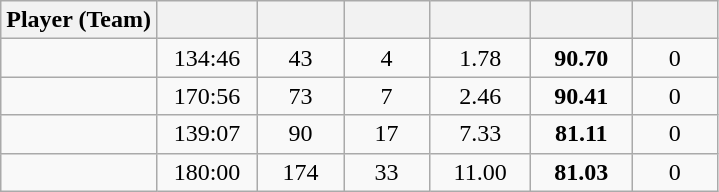<table class="wikitable sortable" style="text-align:center;">
<tr>
<th>Player (Team)</th>
<th width="60px"></th>
<th width="50px"></th>
<th width="50px"></th>
<th width="60px"></th>
<th width="60px"></th>
<th width="50px"></th>
</tr>
<tr>
<td align=left></td>
<td>134:46</td>
<td>43</td>
<td>4</td>
<td>1.78</td>
<td><strong>90.70</strong></td>
<td>0</td>
</tr>
<tr>
<td align=left></td>
<td>170:56</td>
<td>73</td>
<td>7</td>
<td>2.46</td>
<td><strong>90.41</strong></td>
<td>0</td>
</tr>
<tr>
<td align=left></td>
<td>139:07</td>
<td>90</td>
<td>17</td>
<td>7.33</td>
<td><strong>81.11</strong></td>
<td>0</td>
</tr>
<tr>
<td align=left></td>
<td>180:00</td>
<td>174</td>
<td>33</td>
<td>11.00</td>
<td><strong>81.03</strong></td>
<td>0</td>
</tr>
</table>
